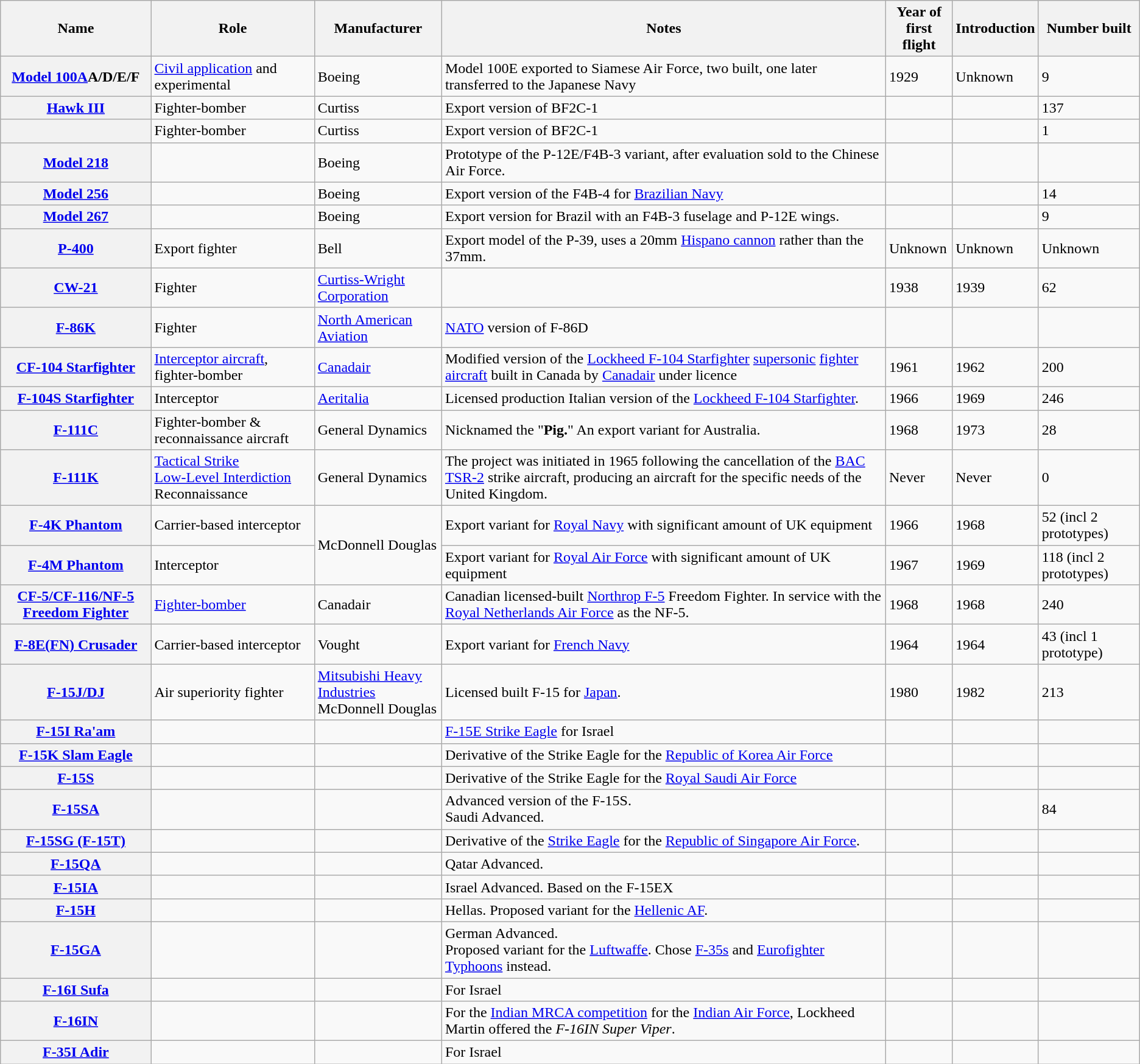<table class="wikitable sortable">
<tr>
<th>Name</th>
<th>Role</th>
<th>Manufacturer</th>
<th>Notes</th>
<th>Year of<br>first flight</th>
<th>Introduction</th>
<th>Number built</th>
</tr>
<tr>
<th><a href='#'>Model 100A</a>A/D/E/F</th>
<td><a href='#'>Civil application</a> and experimental</td>
<td>Boeing</td>
<td>Model 100E exported to Siamese Air Force, two built, one later transferred to the Japanese Navy</td>
<td>1929</td>
<td>Unknown</td>
<td>9</td>
</tr>
<tr>
<th><a href='#'>Hawk III</a></th>
<td>Fighter-bomber</td>
<td>Curtiss</td>
<td>Export version of BF2C-1</td>
<td></td>
<td></td>
<td>137</td>
</tr>
<tr>
<th><br></th>
<td>Fighter-bomber</td>
<td>Curtiss</td>
<td>Export version of BF2C-1</td>
<td></td>
<td></td>
<td>1</td>
</tr>
<tr>
<th><a href='#'>Model 218</a></th>
<td></td>
<td>Boeing</td>
<td>Prototype of the P-12E/F4B-3 variant, after evaluation sold to the Chinese Air Force.</td>
<td></td>
<td></td>
<td></td>
</tr>
<tr>
<th><a href='#'>Model 256</a></th>
<td></td>
<td>Boeing</td>
<td>Export version of the F4B-4 for <a href='#'>Brazilian Navy</a></td>
<td></td>
<td></td>
<td>14</td>
</tr>
<tr>
<th><a href='#'>Model 267</a></th>
<td></td>
<td>Boeing</td>
<td>Export version for Brazil with an F4B-3 fuselage and P-12E wings.</td>
<td></td>
<td></td>
<td>9</td>
</tr>
<tr>
<th><a href='#'>P-400</a></th>
<td>Export fighter</td>
<td>Bell</td>
<td>Export model of the P-39, uses a 20mm <a href='#'>Hispano cannon</a> rather than the 37mm.</td>
<td>Unknown</td>
<td>Unknown</td>
<td>Unknown</td>
</tr>
<tr>
<th><a href='#'>CW-21</a></th>
<td>Fighter</td>
<td><a href='#'>Curtiss-Wright Corporation</a></td>
<td></td>
<td>1938</td>
<td>1939</td>
<td>62</td>
</tr>
<tr>
<th><a href='#'>F-86K</a></th>
<td>Fighter</td>
<td><a href='#'>North American Aviation</a></td>
<td><a href='#'>NATO</a> version of F-86D</td>
<td></td>
<td></td>
<td></td>
</tr>
<tr>
<th><a href='#'>CF-104 Starfighter</a></th>
<td><a href='#'>Interceptor aircraft</a>, fighter-bomber</td>
<td><a href='#'>Canadair</a></td>
<td>Modified version of the <a href='#'>Lockheed F-104 Starfighter</a> <a href='#'>supersonic</a> <a href='#'>fighter aircraft</a> built in Canada by <a href='#'>Canadair</a> under licence</td>
<td>1961</td>
<td>1962</td>
<td>200</td>
</tr>
<tr>
<th><a href='#'>F-104S Starfighter</a></th>
<td>Interceptor</td>
<td><a href='#'>Aeritalia</a></td>
<td>Licensed production Italian version of the <a href='#'>Lockheed F-104 Starfighter</a>.</td>
<td>1966</td>
<td>1969</td>
<td>246</td>
</tr>
<tr>
<th><a href='#'>F-111C</a></th>
<td>Fighter-bomber & reconnaissance aircraft</td>
<td>General Dynamics</td>
<td>Nicknamed the "<strong>Pig.</strong>" An export variant for Australia.</td>
<td>1968</td>
<td>1973</td>
<td>28</td>
</tr>
<tr>
<th><a href='#'>F-111K</a></th>
<td><a href='#'>Tactical Strike</a><br><a href='#'>Low-Level Interdiction</a><br>Reconnaissance</td>
<td>General Dynamics</td>
<td>The project was initiated in 1965 following the cancellation of the <a href='#'>BAC TSR-2</a> strike aircraft, producing an aircraft for the specific needs of the United Kingdom.</td>
<td>Never</td>
<td>Never</td>
<td>0</td>
</tr>
<tr>
<th><a href='#'>F-4K Phantom</a></th>
<td>Carrier-based interceptor</td>
<td rowspan=2>McDonnell Douglas</td>
<td>Export variant for <a href='#'>Royal Navy</a> with significant amount of UK equipment</td>
<td>1966</td>
<td>1968</td>
<td>52 (incl 2 prototypes)</td>
</tr>
<tr>
<th><a href='#'>F-4M Phantom</a></th>
<td>Interceptor</td>
<td>Export variant for <a href='#'>Royal Air Force</a> with significant amount of UK equipment</td>
<td>1967</td>
<td>1969</td>
<td>118 (incl 2 prototypes)</td>
</tr>
<tr>
<th><a href='#'>CF-5/CF-116/NF-5 Freedom Fighter</a></th>
<td><a href='#'>Fighter-bomber</a></td>
<td>Canadair</td>
<td>Canadian licensed-built <a href='#'>Northrop F-5</a> Freedom Fighter. In service with the <a href='#'>Royal Netherlands Air Force</a> as the NF-5.</td>
<td>1968</td>
<td>1968</td>
<td>240</td>
</tr>
<tr>
<th><a href='#'>F-8E(FN) Crusader</a></th>
<td>Carrier-based interceptor</td>
<td>Vought</td>
<td>Export variant for <a href='#'>French Navy</a></td>
<td>1964</td>
<td>1964</td>
<td>43 (incl 1 prototype)</td>
</tr>
<tr>
<th><a href='#'>F-15J/DJ</a></th>
<td>Air superiority fighter</td>
<td><a href='#'>Mitsubishi Heavy Industries</a><br>McDonnell Douglas</td>
<td>Licensed built F-15 for <a href='#'>Japan</a>.</td>
<td>1980</td>
<td>1982</td>
<td>213</td>
</tr>
<tr>
<th><a href='#'>F-15I Ra'am</a></th>
<td></td>
<td></td>
<td><a href='#'>F-15E Strike Eagle</a> for Israel</td>
<td></td>
<td></td>
<td></td>
</tr>
<tr>
<th><a href='#'>F-15K Slam Eagle</a></th>
<td></td>
<td></td>
<td>Derivative of the Strike Eagle for the <a href='#'>Republic of Korea Air Force</a></td>
<td></td>
<td></td>
<td></td>
</tr>
<tr>
<th><a href='#'>F-15S</a></th>
<td></td>
<td></td>
<td>Derivative of the Strike Eagle for the <a href='#'>Royal Saudi Air Force</a></td>
<td></td>
<td></td>
<td></td>
</tr>
<tr>
<th><a href='#'>F-15SA</a></th>
<td></td>
<td></td>
<td>Advanced version of the F-15S.<br>Saudi Advanced.</td>
<td></td>
<td></td>
<td>84</td>
</tr>
<tr>
<th><a href='#'>F-15SG (F-15T)</a></th>
<td></td>
<td></td>
<td>Derivative of the <a href='#'>Strike Eagle</a> for the <a href='#'>Republic of Singapore Air Force</a>.</td>
<td></td>
<td></td>
<td></td>
</tr>
<tr>
<th><a href='#'>F-15QA</a></th>
<td></td>
<td></td>
<td>Qatar Advanced.</td>
<td></td>
<td></td>
<td></td>
</tr>
<tr>
<th><a href='#'>F-15IA</a></th>
<td></td>
<td></td>
<td>Israel Advanced. Based on the F-15EX</td>
<td></td>
<td></td>
<td></td>
</tr>
<tr>
<th><a href='#'>F-15H</a></th>
<td></td>
<td></td>
<td>Hellas. Proposed variant for the <a href='#'>Hellenic AF</a>.</td>
<td></td>
<td></td>
<td></td>
</tr>
<tr>
<th><a href='#'>F-15GA</a></th>
<td></td>
<td></td>
<td>German Advanced.<br>Proposed variant for the <a href='#'>Luftwaffe</a>. Chose <a href='#'>F-35s</a> and <a href='#'>Eurofighter Typhoons</a> instead.</td>
<td></td>
<td></td>
<td></td>
</tr>
<tr>
<th><a href='#'>F-16I Sufa</a></th>
<td></td>
<td></td>
<td>For Israel</td>
<td></td>
<td></td>
<td></td>
</tr>
<tr>
<th><a href='#'>F-16IN</a></th>
<td></td>
<td></td>
<td>For the <a href='#'>Indian MRCA competition</a> for the <a href='#'>Indian Air Force</a>, Lockheed Martin offered the <em>F-16IN Super Viper</em>.</td>
<td></td>
<td></td>
<td></td>
</tr>
<tr>
<th><a href='#'>F-35I Adir</a></th>
<td></td>
<td></td>
<td>For Israel</td>
<td></td>
<td></td>
<td></td>
</tr>
</table>
